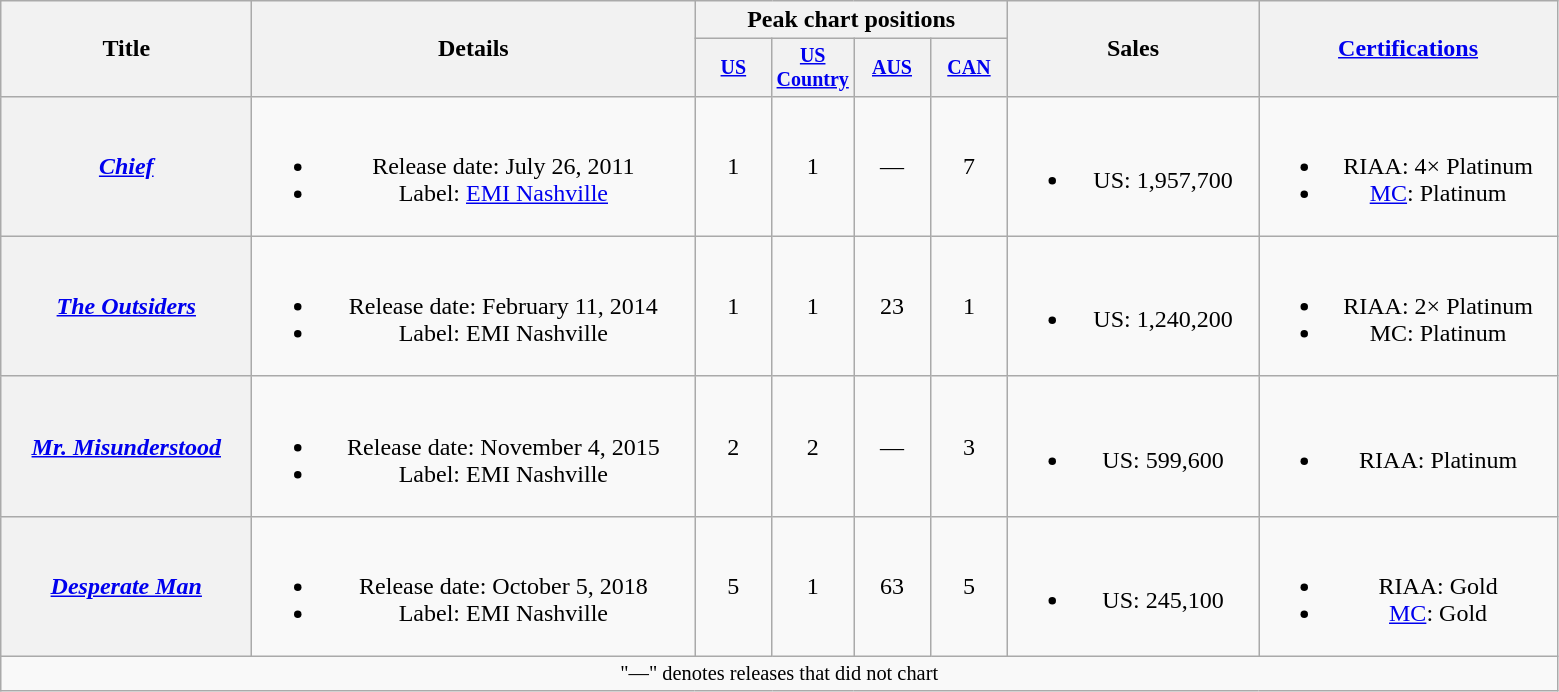<table class="wikitable plainrowheaders" style="text-align:center;">
<tr>
<th scope="col" rowspan="2" style="width:10em;">Title</th>
<th scope="col" rowspan="2" style="width:18em;">Details</th>
<th scope="col" colspan="4">Peak chart positions</th>
<th scope="col" rowspan="2" style="width:10em;">Sales</th>
<th scope="col" rowspan="2" style="width:12em;"><a href='#'>Certifications</a></th>
</tr>
<tr style="font-size:smaller;">
<th scope="col" style="width:45px;"><a href='#'>US</a><br></th>
<th scope="col" style="width:45px;"><a href='#'>US Country</a><br></th>
<th scope="col" style="width:45px;"><a href='#'>AUS</a><br></th>
<th scope="col" style="width:45px;"><a href='#'>CAN</a><br></th>
</tr>
<tr>
<th scope="row"><em><a href='#'>Chief</a></em></th>
<td><br><ul><li>Release date: July 26, 2011</li><li>Label: <a href='#'>EMI Nashville</a></li></ul></td>
<td>1</td>
<td>1</td>
<td>—</td>
<td>7</td>
<td><br><ul><li>US: 1,957,700</li></ul></td>
<td><br><ul><li>RIAA: 4× Platinum</li><li><a href='#'>MC</a>: Platinum</li></ul></td>
</tr>
<tr>
<th scope="row"><em><a href='#'>The Outsiders</a></em></th>
<td><br><ul><li>Release date: February 11, 2014</li><li>Label: EMI Nashville</li></ul></td>
<td>1</td>
<td>1</td>
<td>23</td>
<td>1</td>
<td><br><ul><li>US: 1,240,200</li></ul></td>
<td><br><ul><li>RIAA: 2× Platinum</li><li>MC: Platinum</li></ul></td>
</tr>
<tr>
<th scope="row"><em><a href='#'>Mr. Misunderstood</a></em></th>
<td><br><ul><li>Release date: November 4, 2015</li><li>Label: EMI Nashville</li></ul></td>
<td>2</td>
<td>2</td>
<td>—</td>
<td>3</td>
<td><br><ul><li>US: 599,600</li></ul></td>
<td><br><ul><li>RIAA: Platinum</li></ul></td>
</tr>
<tr>
<th scope="row"><em><a href='#'>Desperate Man</a></em></th>
<td><br><ul><li>Release date: October 5, 2018</li><li>Label: EMI Nashville</li></ul></td>
<td>5</td>
<td>1</td>
<td>63</td>
<td>5</td>
<td><br><ul><li>US: 245,100</li></ul></td>
<td><br><ul><li>RIAA: Gold</li><li><a href='#'>MC</a>: Gold</li></ul></td>
</tr>
<tr>
<td colspan="8" style="font-size:85%">"—" denotes releases that did not chart</td>
</tr>
</table>
